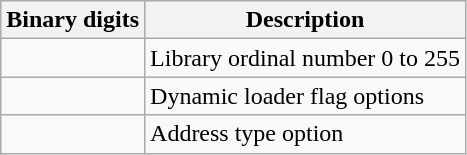<table class="wikitable">
<tr>
<th>Binary digits</th>
<th>Description</th>
</tr>
<tr>
<td></td>
<td>Library ordinal number 0 to 255</td>
</tr>
<tr>
<td></td>
<td>Dynamic loader flag options</td>
</tr>
<tr>
<td></td>
<td>Address type option</td>
</tr>
</table>
